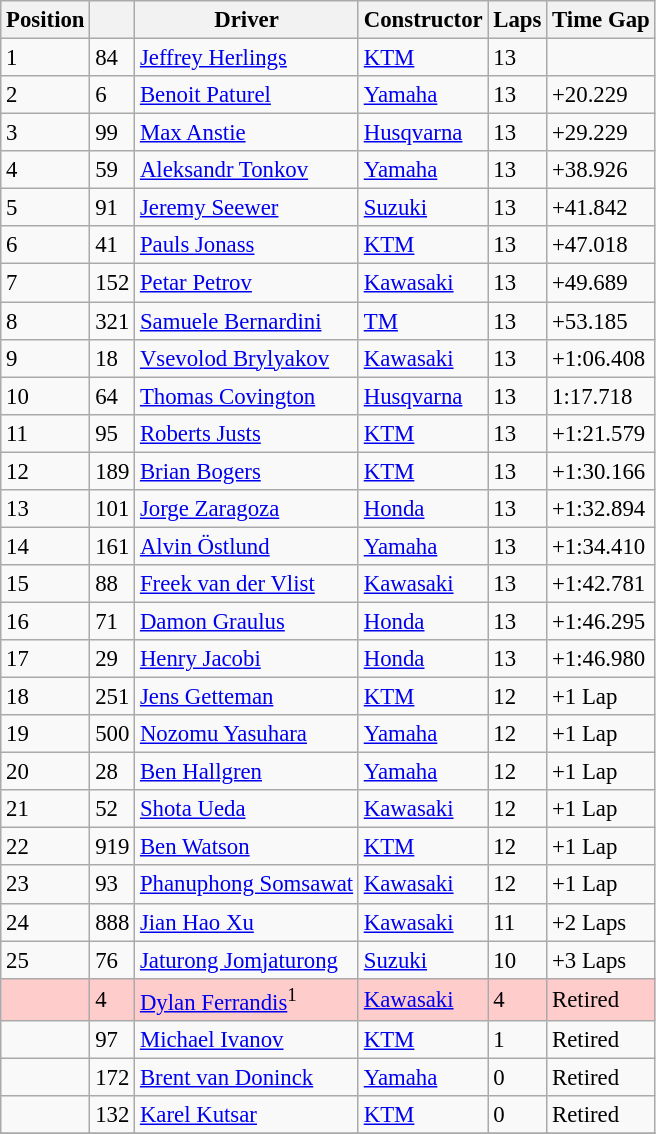<table class="wikitable" style="font-size:95%;">
<tr>
<th>Position</th>
<th></th>
<th>Driver</th>
<th>Constructor</th>
<th>Laps</th>
<th>Time Gap</th>
</tr>
<tr>
<td>1</td>
<td>84</td>
<td> <a href='#'>Jeffrey Herlings</a></td>
<td><a href='#'>KTM</a></td>
<td>13</td>
<td></td>
</tr>
<tr>
<td>2</td>
<td>6</td>
<td> <a href='#'>Benoit Paturel</a></td>
<td><a href='#'>Yamaha</a></td>
<td>13</td>
<td>+20.229</td>
</tr>
<tr>
<td>3</td>
<td>99</td>
<td> <a href='#'>Max Anstie</a></td>
<td><a href='#'>Husqvarna</a></td>
<td>13</td>
<td>+29.229</td>
</tr>
<tr>
<td>4</td>
<td>59</td>
<td> <a href='#'>Aleksandr Tonkov</a></td>
<td><a href='#'>Yamaha</a></td>
<td>13</td>
<td>+38.926</td>
</tr>
<tr>
<td>5</td>
<td>91</td>
<td> <a href='#'>Jeremy Seewer</a></td>
<td><a href='#'>Suzuki</a></td>
<td>13</td>
<td>+41.842</td>
</tr>
<tr>
<td>6</td>
<td>41</td>
<td> <a href='#'>Pauls Jonass</a></td>
<td><a href='#'>KTM</a></td>
<td>13</td>
<td>+47.018</td>
</tr>
<tr>
<td>7</td>
<td>152</td>
<td> <a href='#'>Petar Petrov</a></td>
<td><a href='#'>Kawasaki</a></td>
<td>13</td>
<td>+49.689</td>
</tr>
<tr>
<td>8</td>
<td>321</td>
<td> <a href='#'>Samuele Bernardini</a></td>
<td><a href='#'>TM</a></td>
<td>13</td>
<td>+53.185</td>
</tr>
<tr>
<td>9</td>
<td>18</td>
<td> <a href='#'>Vsevolod Brylyakov</a></td>
<td><a href='#'>Kawasaki</a></td>
<td>13</td>
<td>+1:06.408</td>
</tr>
<tr>
<td>10</td>
<td>64</td>
<td> <a href='#'>Thomas Covington</a></td>
<td><a href='#'>Husqvarna</a></td>
<td>13</td>
<td>1:17.718</td>
</tr>
<tr>
<td>11</td>
<td>95</td>
<td> <a href='#'>Roberts Justs</a></td>
<td><a href='#'>KTM</a></td>
<td>13</td>
<td>+1:21.579</td>
</tr>
<tr>
<td>12</td>
<td>189</td>
<td> <a href='#'>Brian Bogers</a></td>
<td><a href='#'>KTM</a></td>
<td>13</td>
<td>+1:30.166</td>
</tr>
<tr>
<td>13</td>
<td>101</td>
<td> <a href='#'>Jorge Zaragoza</a></td>
<td><a href='#'>Honda</a></td>
<td>13</td>
<td>+1:32.894</td>
</tr>
<tr>
<td>14</td>
<td>161</td>
<td> <a href='#'>Alvin Östlund</a></td>
<td><a href='#'>Yamaha</a></td>
<td>13</td>
<td>+1:34.410</td>
</tr>
<tr>
<td>15</td>
<td>88</td>
<td> <a href='#'>Freek van der Vlist</a></td>
<td><a href='#'>Kawasaki</a></td>
<td>13</td>
<td>+1:42.781</td>
</tr>
<tr>
<td>16</td>
<td>71</td>
<td> <a href='#'>Damon Graulus</a></td>
<td><a href='#'>Honda</a></td>
<td>13</td>
<td>+1:46.295</td>
</tr>
<tr>
<td>17</td>
<td>29</td>
<td> <a href='#'>Henry Jacobi</a></td>
<td><a href='#'>Honda</a></td>
<td>13</td>
<td>+1:46.980</td>
</tr>
<tr>
<td>18</td>
<td>251</td>
<td> <a href='#'>Jens Getteman</a></td>
<td><a href='#'>KTM</a></td>
<td>12</td>
<td>+1 Lap</td>
</tr>
<tr>
<td>19</td>
<td>500</td>
<td> <a href='#'>Nozomu Yasuhara</a></td>
<td><a href='#'>Yamaha</a></td>
<td>12</td>
<td>+1 Lap</td>
</tr>
<tr>
<td>20</td>
<td>28</td>
<td> <a href='#'>Ben Hallgren</a></td>
<td><a href='#'>Yamaha</a></td>
<td>12</td>
<td>+1 Lap</td>
</tr>
<tr>
<td>21</td>
<td>52</td>
<td> <a href='#'>Shota Ueda</a></td>
<td><a href='#'>Kawasaki</a></td>
<td>12</td>
<td>+1 Lap</td>
</tr>
<tr>
<td>22</td>
<td>919</td>
<td> <a href='#'>Ben Watson</a></td>
<td><a href='#'>KTM</a></td>
<td>12</td>
<td>+1 Lap</td>
</tr>
<tr>
<td>23</td>
<td>93</td>
<td> <a href='#'>Phanuphong Somsawat</a></td>
<td><a href='#'>Kawasaki</a></td>
<td>12</td>
<td>+1 Lap</td>
</tr>
<tr>
<td>24</td>
<td>888</td>
<td> <a href='#'>Jian Hao Xu</a></td>
<td><a href='#'>Kawasaki</a></td>
<td>11</td>
<td>+2 Laps</td>
</tr>
<tr>
<td>25</td>
<td>76</td>
<td> <a href='#'>Jaturong Jomjaturong</a></td>
<td><a href='#'>Suzuki</a></td>
<td>10</td>
<td>+3 Laps</td>
</tr>
<tr>
<td style="background:#ffcccc;"></td>
<td style="background:#ffcccc;">4</td>
<td style="background:#ffcccc;"> <a href='#'>Dylan Ferrandis</a><sup>1</sup></td>
<td style="background:#ffcccc;"><a href='#'>Kawasaki</a></td>
<td style="background:#ffcccc;">4</td>
<td style="background:#ffcccc;">Retired</td>
</tr>
<tr>
<td></td>
<td>97</td>
<td> <a href='#'>Michael Ivanov</a></td>
<td><a href='#'>KTM</a></td>
<td>1</td>
<td>Retired</td>
</tr>
<tr>
<td></td>
<td>172</td>
<td> <a href='#'>Brent van Doninck</a></td>
<td><a href='#'>Yamaha</a></td>
<td>0</td>
<td>Retired</td>
</tr>
<tr>
<td></td>
<td>132</td>
<td> <a href='#'>Karel Kutsar</a></td>
<td><a href='#'>KTM</a></td>
<td>0</td>
<td>Retired</td>
</tr>
<tr>
</tr>
</table>
